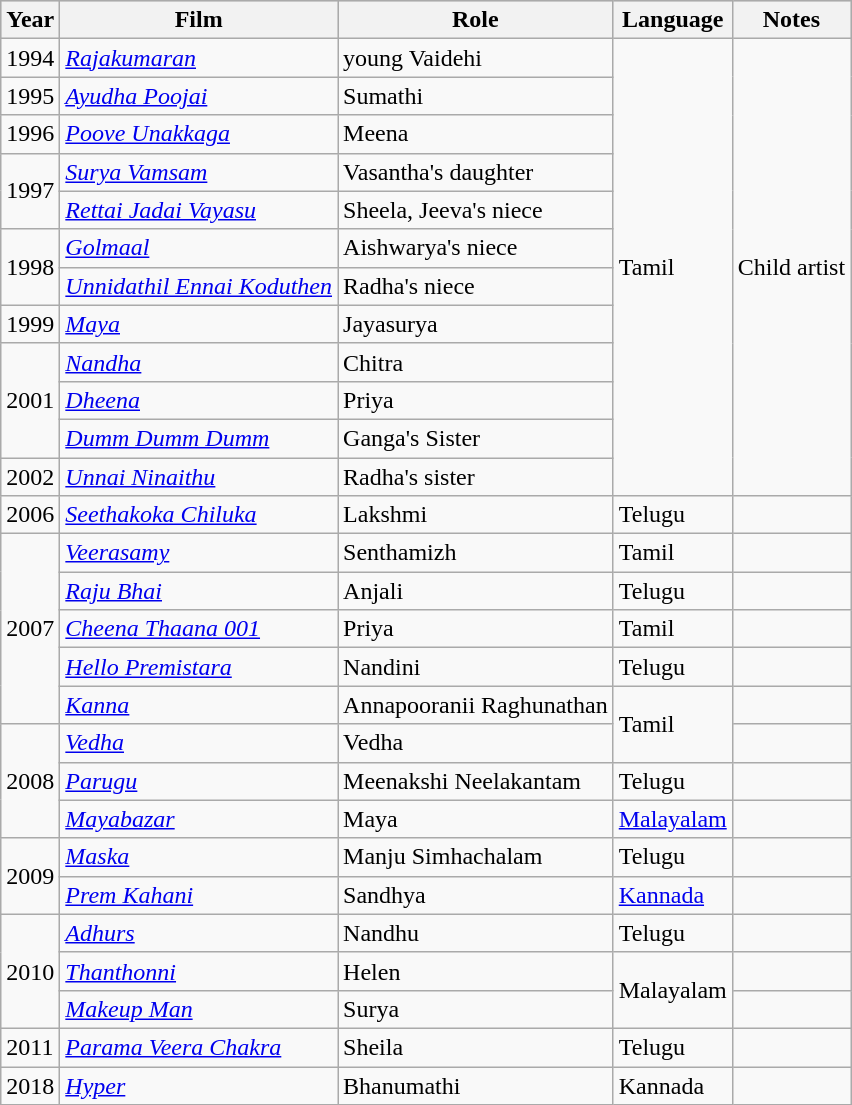<table class="wikitable">
<tr style="background:#ccc; text-align:center;">
<th>Year</th>
<th>Film</th>
<th>Role</th>
<th>Language</th>
<th>Notes</th>
</tr>
<tr>
<td>1994</td>
<td><em><a href='#'>Rajakumaran</a></em></td>
<td>young Vaidehi</td>
<td rowspan=12>Tamil</td>
<td rowspan="12">Child artist</td>
</tr>
<tr>
<td>1995</td>
<td><em><a href='#'>Ayudha Poojai</a></em></td>
<td>Sumathi</td>
</tr>
<tr>
<td>1996</td>
<td><em><a href='#'>Poove Unakkaga</a></em></td>
<td>Meena</td>
</tr>
<tr>
<td rowspan=2>1997</td>
<td><em> <a href='#'>Surya Vamsam</a></em></td>
<td>Vasantha's daughter</td>
</tr>
<tr>
<td><em><a href='#'>Rettai Jadai Vayasu</a></em></td>
<td>Sheela, Jeeva's niece</td>
</tr>
<tr>
<td rowspan=2>1998</td>
<td><em><a href='#'>Golmaal</a></em></td>
<td>Aishwarya's niece</td>
</tr>
<tr>
<td><em><a href='#'>Unnidathil Ennai Koduthen</a></em></td>
<td>Radha's niece</td>
</tr>
<tr>
<td>1999</td>
<td><em><a href='#'>Maya</a></em></td>
<td>Jayasurya</td>
</tr>
<tr>
<td rowspan=3>2001</td>
<td><em><a href='#'>Nandha</a></em></td>
<td>Chitra</td>
</tr>
<tr>
<td><em><a href='#'>Dheena</a></em></td>
<td>Priya</td>
</tr>
<tr>
<td><em><a href='#'>Dumm Dumm Dumm</a></em></td>
<td>Ganga's Sister</td>
</tr>
<tr>
<td>2002</td>
<td><em><a href='#'>Unnai Ninaithu</a></em></td>
<td>Radha's sister</td>
</tr>
<tr>
<td>2006</td>
<td><em><a href='#'>Seethakoka Chiluka</a></em></td>
<td>Lakshmi</td>
<td>Telugu</td>
<td></td>
</tr>
<tr>
<td rowspan="5">2007</td>
<td><em><a href='#'>Veerasamy</a></em></td>
<td>Senthamizh</td>
<td>Tamil</td>
<td></td>
</tr>
<tr>
<td><em><a href='#'>Raju Bhai</a></em></td>
<td>Anjali</td>
<td>Telugu</td>
<td></td>
</tr>
<tr>
<td><em><a href='#'>Cheena Thaana 001</a></em></td>
<td>Priya</td>
<td>Tamil</td>
<td></td>
</tr>
<tr>
<td><em><a href='#'>Hello Premistara</a></em></td>
<td>Nandini</td>
<td>Telugu</td>
<td></td>
</tr>
<tr>
<td><em><a href='#'>Kanna</a></em></td>
<td>Annapooranii Raghunathan</td>
<td rowspan=2>Tamil</td>
<td></td>
</tr>
<tr>
<td rowspan="3">2008</td>
<td><em><a href='#'>Vedha</a></em></td>
<td>Vedha</td>
<td></td>
</tr>
<tr>
<td><em><a href='#'>Parugu</a></em></td>
<td>Meenakshi Neelakantam</td>
<td>Telugu</td>
<td></td>
</tr>
<tr>
<td><em><a href='#'>Mayabazar</a></em></td>
<td>Maya</td>
<td><a href='#'>Malayalam</a></td>
<td></td>
</tr>
<tr>
<td rowspan="2">2009</td>
<td><em><a href='#'>Maska</a></em></td>
<td>Manju Simhachalam</td>
<td>Telugu</td>
<td></td>
</tr>
<tr>
<td><em><a href='#'>Prem Kahani</a></em></td>
<td>Sandhya</td>
<td><a href='#'>Kannada</a></td>
<td></td>
</tr>
<tr>
<td rowspan="3">2010</td>
<td><em><a href='#'>Adhurs</a></em></td>
<td>Nandhu</td>
<td>Telugu</td>
<td></td>
</tr>
<tr>
<td><em><a href='#'>Thanthonni</a></em></td>
<td>Helen</td>
<td rowspan=2>Malayalam</td>
<td></td>
</tr>
<tr>
<td><em><a href='#'>Makeup Man</a></em></td>
<td>Surya</td>
<td></td>
</tr>
<tr>
<td>2011</td>
<td><em><a href='#'>Parama Veera Chakra</a></em></td>
<td>Sheila</td>
<td>Telugu</td>
<td></td>
</tr>
<tr>
<td>2018</td>
<td><em><a href='#'>Hyper</a></em></td>
<td>Bhanumathi</td>
<td>Kannada</td>
<td></td>
</tr>
</table>
